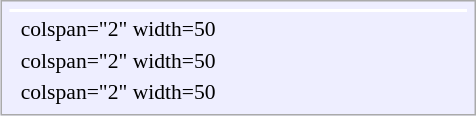<table class="infobox" style="width:22em; text-align:left; font-size:90%; vertical-align:middle; background:#eef;">
<tr style="background:white;">
<td colspan="3" style="text-align:center;"></td>
</tr>
<tr>
<td></td>
<td>colspan="2" width=50  </td>
<td></td>
</tr>
<tr>
<td></td>
<td>colspan="2" width=50  </td>
<td></td>
</tr>
<tr>
<td></td>
<td>colspan="2" width=50  </td>
</tr>
</table>
